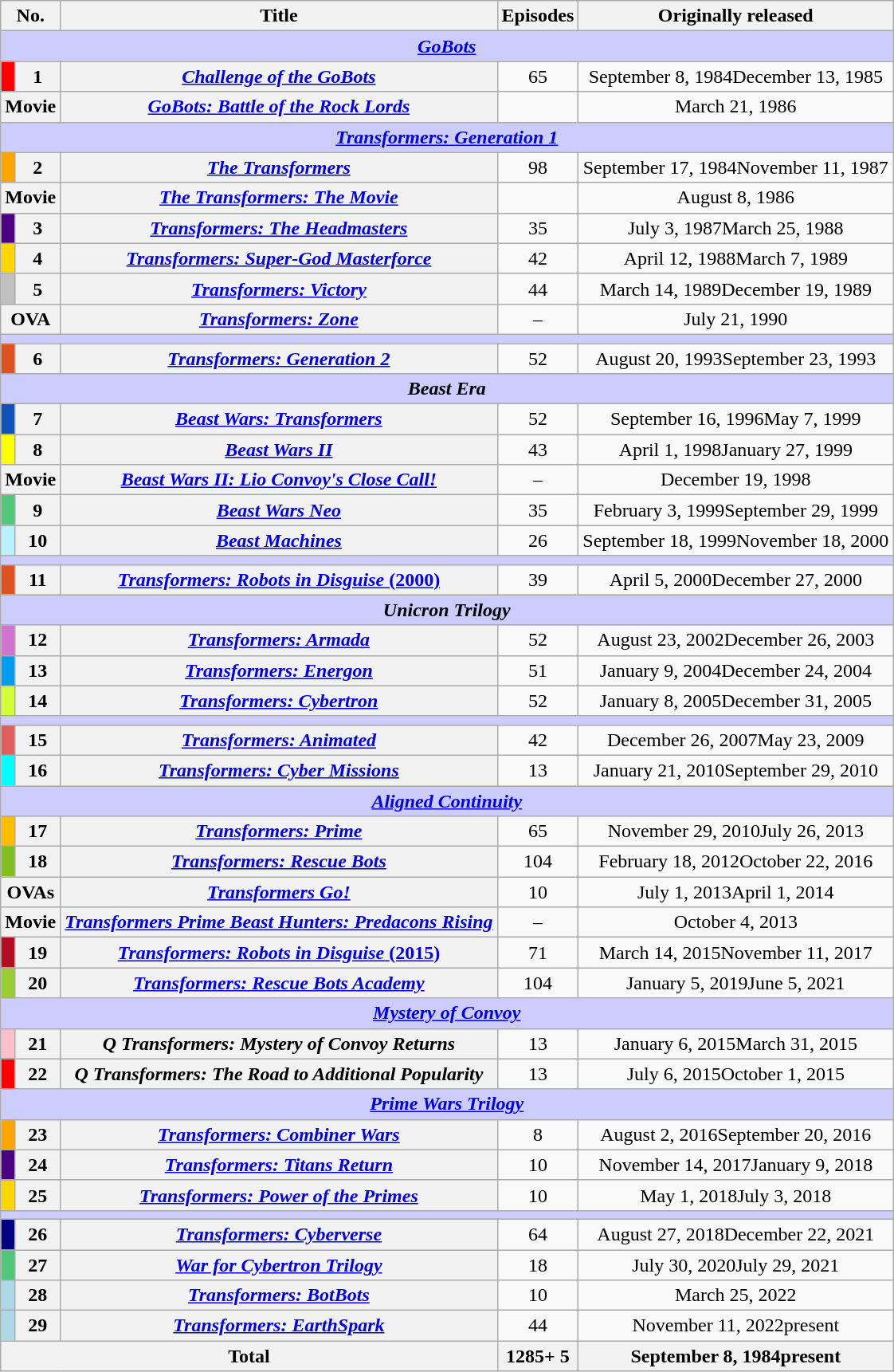<table class="wikitable plainrowheaders sortable" style="text-align:center;">
<tr>
<th scope="col" colspan="2">No.</th>
<th scope="col">Title</th>
<th scope="col">Episodes</th>
<th scope="col">Originally released</th>
</tr>
<tr>
<th colspan="6" style="background-color: #ccccff;"><em><a href='#'>GoBots</a></em></th>
</tr>
<tr>
<th style="background:red;"></th>
<th>1</th>
<th scope="row"><em><a href='#'>Challenge of the GoBots</a></em></th>
<td>65</td>
<td>September 8, 1984December 13, 1985</td>
</tr>
<tr>
<th colspan="2">Movie</th>
<th scope="row"><em><a href='#'>GoBots: Battle of the Rock Lords</a></em></th>
<td></td>
<td>March 21, 1986</td>
</tr>
<tr>
<th colspan="6" style="background-color: #ccccff;"><em><a href='#'>Transformers: Generation 1</a></em></th>
</tr>
<tr>
<th style="background:orange;"></th>
<th>2</th>
<th scope="row"><em><a href='#'>The Transformers</a></em></th>
<td>98</td>
<td>September 17, 1984November 11, 1987</td>
</tr>
<tr>
<th colspan="2">Movie</th>
<th scope="row"><em><a href='#'>The Transformers: The Movie</a></em></th>
<td></td>
<td>August 8, 1986</td>
</tr>
<tr>
<th style="background:indigo;"></th>
<th>3</th>
<th scope="row"><em><a href='#'>Transformers: The Headmasters</a></em></th>
<td>35</td>
<td>July 3, 1987March 25, 1988</td>
</tr>
<tr>
<th style="background:gold;"></th>
<th>4</th>
<th scope="row"><em><a href='#'>Transformers: Super-God Masterforce</a></em></th>
<td>42</td>
<td>April 12, 1988March 7, 1989</td>
</tr>
<tr>
<th style="background:silver;"></th>
<th>5</th>
<th scope="row"><em><a href='#'>Transformers: Victory</a></em></th>
<td>44</td>
<td>March 14, 1989December 19, 1989</td>
</tr>
<tr>
<th colspan="2">OVA</th>
<th scope="row"><em><a href='#'>Transformers: Zone</a></em></th>
<td>–</td>
<td>July 21, 1990</td>
</tr>
<tr>
<th colspan="6" style="background-color: #ccccff;"></th>
</tr>
<tr>
<th style="background:#DF511E;"></th>
<th>6</th>
<th scope="row"><em><a href='#'>Transformers: Generation 2</a></em></th>
<td>52</td>
<td>August 20, 1993September 23, 1993</td>
</tr>
<tr>
<th colspan="6" style="background-color: #ccccff;"><em>Beast Era</em></th>
</tr>
<tr>
<th style="background:#0F52BA;"></th>
<th>7</th>
<th scope="row"><em><a href='#'>Beast Wars: Transformers</a></em></th>
<td>52</td>
<td>September 16, 1996May 7, 1999</td>
</tr>
<tr>
<th style="background:yellow;"></th>
<th>8</th>
<th scope="row"><em><a href='#'>Beast Wars II</a></em></th>
<td>43</td>
<td>April 1, 1998January 27, 1999</td>
</tr>
<tr>
<th colspan="2">Movie</th>
<th scope="row"><em><a href='#'>Beast Wars II: Lio Convoy's Close Call!</a></em></th>
<td>–</td>
<td>December 19, 1998</td>
</tr>
<tr>
<th style="background:#50C878;"></th>
<th>9</th>
<th scope="row"><em><a href='#'>Beast Wars Neo</a></em></th>
<td>35</td>
<td>February 3, 1999September 29, 1999</td>
</tr>
<tr>
<th style="background:#B9F2FF;"></th>
<th>10</th>
<th scope="row"><em><a href='#'>Beast Machines</a></em></th>
<td>26</td>
<td>September 18, 1999November 18, 2000</td>
</tr>
<tr>
<th colspan="6" style="background-color: #ccccff;"></th>
</tr>
<tr>
<th style="background:#DF511E;"></th>
<th>11</th>
<th scope="row"><a href='#'><em>Transformers: Robots in Disguise</em> (2000)</a></th>
<td>39</td>
<td>April 5, 2000December 27, 2000</td>
</tr>
<tr>
<th colspan="6" style="background-color: #ccccff;"><em>Unicron Trilogy</em></th>
</tr>
<tr>
<th style="background:#D174D1;"></th>
<th>12</th>
<th scope="row"><em><a href='#'>Transformers: Armada</a></em></th>
<td>52</td>
<td>August 23, 2002December 26, 2003</td>
</tr>
<tr>
<th style="background:#009CEF;"></th>
<th>13</th>
<th scope="row"><em><a href='#'>Transformers: Energon</a></em></th>
<td>51</td>
<td>January 9, 2004December 24, 2004</td>
</tr>
<tr>
<th style="background:#D1FF33;"></th>
<th>14</th>
<th scope="row"><em><a href='#'>Transformers: Cybertron</a></em></th>
<td>52</td>
<td>January 8, 2005December 31, 2005</td>
</tr>
<tr>
<th colspan="6" style="background-color: #ccccff;"></th>
</tr>
<tr>
<th style="background:#E35D5D;"></th>
<th>15</th>
<th scope="row"><em><a href='#'>Transformers: Animated</a></em></th>
<td>42</td>
<td>December 26, 2007May 23, 2009</td>
</tr>
<tr>
<th style="background:cyan;"></th>
<th>16</th>
<th scope="row"><em><a href='#'>Transformers: Cyber Missions</a></em></th>
<td>13</td>
<td>January 21, 2010September 29, 2010</td>
</tr>
<tr>
<th colspan="6" style="background-color: #ccccff;"><em><a href='#'>Aligned Continuity</a></em></th>
</tr>
<tr>
<th style="background:#FEBE00;"></th>
<th>17</th>
<th scope="row"><em><a href='#'>Transformers: Prime</a></em></th>
<td>65</td>
<td>November 29, 2010July 26, 2013</td>
</tr>
<tr>
<th style="background:#7FC01E;"></th>
<th>18</th>
<th scope="row"><em><a href='#'>Transformers: Rescue Bots</a></em></th>
<td>104</td>
<td>February 18, 2012October 22, 2016</td>
</tr>
<tr>
<th colspan="2">OVAs</th>
<th scope="row"><em><a href='#'>Transformers Go!</a></em></th>
<td>10</td>
<td>July 1, 2013April 1, 2014</td>
</tr>
<tr>
<th colspan="2">Movie</th>
<th scope="row"><em><a href='#'>Transformers Prime Beast Hunters: Predacons Rising</a></em></th>
<td>–</td>
<td>October 4, 2013</td>
</tr>
<tr>
<th style="background:#B20D21;"></th>
<th>19</th>
<th scope="row"><a href='#'><em>Transformers: Robots in Disguise</em> (2015)</a></th>
<td>71</td>
<td>March 14, 2015November 11, 2017</td>
</tr>
<tr>
<th style="background:#9ACD32;"></th>
<th>20</th>
<th scope="row"><em><a href='#'>Transformers: Rescue Bots Academy</a></em></th>
<td>104</td>
<td>January 5, 2019June 5, 2021</td>
</tr>
<tr>
<th colspan="6" style="background-color: #ccccff;"><em><a href='#'>Mystery of Convoy</a></em></th>
</tr>
<tr>
<th style="background:pink;"></th>
<th>21</th>
<th scope="row"><em>Q Transformers: Mystery of Convoy Returns</em></th>
<td>13</td>
<td>January 6, 2015March 31, 2015</td>
</tr>
<tr>
<th style="background:red;"></th>
<th>22</th>
<th scope="row"><em>Q Transformers: The Road to Additional Popularity</em></th>
<td>13</td>
<td>July 6, 2015October 1, 2015</td>
</tr>
<tr>
<th colspan="6" style="background-color: #ccccff;"><em><a href='#'>Prime Wars Trilogy</a></em></th>
</tr>
<tr>
<th style="background:orange;"></th>
<th>23</th>
<th scope="row"><em><a href='#'>Transformers: Combiner Wars</a></em></th>
<td>8</td>
<td>August 2, 2016September 20, 2016</td>
</tr>
<tr>
<th style="background:indigo;"></th>
<th>24</th>
<th scope="row"><em><a href='#'>Transformers: Titans Return</a></em></th>
<td>10</td>
<td>November 14, 2017January 9, 2018</td>
</tr>
<tr>
<th style="background:gold;"></th>
<th>25</th>
<th scope="row"><em><a href='#'>Transformers: Power of the Primes</a></em></th>
<td>10</td>
<td>May 1, 2018July 3, 2018</td>
</tr>
<tr>
<th colspan="6" style="background-color: #ccccff;"></th>
</tr>
<tr>
<th style="background:#000080;"></th>
<th>26</th>
<th scope="row"><em><a href='#'>Transformers: Cyberverse</a></em></th>
<td>64</td>
<td>August 27, 2018December 22, 2021</td>
</tr>
<tr>
<th style="background:#50C878;"></th>
<th>27</th>
<th scope="row"><em><a href='#'>War for Cybertron Trilogy</a></em></th>
<td>18</td>
<td>July 30, 2020July 29, 2021</td>
</tr>
<tr>
<th style="background:lightblue;"></th>
<th>28</th>
<th scope="row"><em><a href='#'>Transformers: BotBots</a></em></th>
<td>10</td>
<td>March 25, 2022</td>
</tr>
<tr>
<th style="background:lightblue;"></th>
<th>29</th>
<th scope="row"><em><a href='#'>Transformers: EarthSpark</a></em></th>
<td>44</td>
<td>November 11, 2022present</td>
</tr>
<tr>
<th colspan="3">Total</th>
<th>1285+ 5</th>
<th>September 8, 1984present</th>
</tr>
</table>
